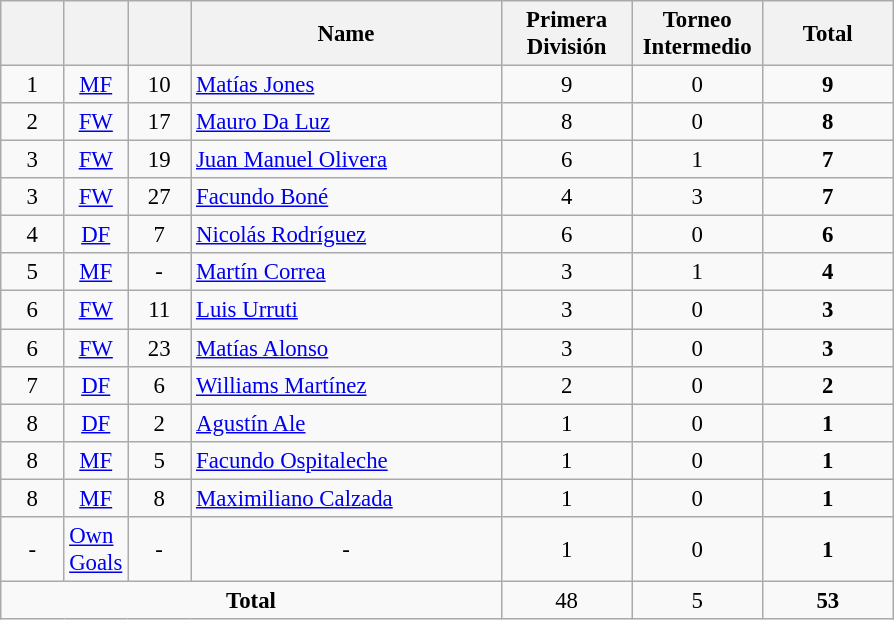<table class="wikitable sortable" style="font-size: 95%; text-align: center;">
<tr>
<th width=35></th>
<th width=35></th>
<th width=35></th>
<th width=200><strong>Name</strong></th>
<th width=80><strong>Primera División</strong></th>
<th width=80><strong>Torneo Intermedio</strong></th>
<th width=80><strong>Total</strong></th>
</tr>
<tr>
<td>1</td>
<td><a href='#'>MF</a></td>
<td>10</td>
<td align=left> <a href='#'>Matías Jones</a></td>
<td>9</td>
<td>0</td>
<td><strong>9</strong></td>
</tr>
<tr>
<td>2</td>
<td><a href='#'>FW</a></td>
<td>17</td>
<td align=left> <a href='#'>Mauro Da Luz</a></td>
<td>8</td>
<td>0</td>
<td><strong>8</strong></td>
</tr>
<tr>
<td>3</td>
<td><a href='#'>FW</a></td>
<td>19</td>
<td align=left> <a href='#'>Juan Manuel Olivera</a></td>
<td>6</td>
<td>1</td>
<td><strong>7</strong></td>
</tr>
<tr>
<td>3</td>
<td><a href='#'>FW</a></td>
<td>27</td>
<td align=left> <a href='#'>Facundo Boné</a></td>
<td>4</td>
<td>3</td>
<td><strong>7</strong></td>
</tr>
<tr>
<td>4</td>
<td><a href='#'>DF</a></td>
<td>7</td>
<td align=left> <a href='#'>Nicolás Rodríguez</a></td>
<td>6</td>
<td>0</td>
<td><strong>6</strong></td>
</tr>
<tr>
<td>5</td>
<td><a href='#'>MF</a></td>
<td>-</td>
<td align=left> <a href='#'>Martín Correa</a></td>
<td>3</td>
<td>1</td>
<td><strong>4</strong></td>
</tr>
<tr>
<td>6</td>
<td><a href='#'>FW</a></td>
<td>11</td>
<td align=left> <a href='#'>Luis Urruti</a></td>
<td>3</td>
<td>0</td>
<td><strong>3</strong></td>
</tr>
<tr>
<td>6</td>
<td><a href='#'>FW</a></td>
<td>23</td>
<td align=left> <a href='#'>Matías Alonso</a></td>
<td>3</td>
<td>0</td>
<td><strong>3</strong></td>
</tr>
<tr>
<td>7</td>
<td><a href='#'>DF</a></td>
<td>6</td>
<td align=left> <a href='#'>Williams Martínez</a></td>
<td>2</td>
<td>0</td>
<td><strong>2</strong></td>
</tr>
<tr>
<td>8</td>
<td><a href='#'>DF</a></td>
<td>2</td>
<td align=left> <a href='#'>Agustín Ale</a></td>
<td>1</td>
<td>0</td>
<td><strong>1</strong></td>
</tr>
<tr>
<td>8</td>
<td><a href='#'>MF</a></td>
<td>5</td>
<td align=left> <a href='#'>Facundo Ospitaleche</a></td>
<td>1</td>
<td>0</td>
<td><strong>1</strong></td>
</tr>
<tr>
<td>8</td>
<td><a href='#'>MF</a></td>
<td>8</td>
<td align=left> <a href='#'>Maximiliano Calzada</a></td>
<td>1</td>
<td>0</td>
<td><strong>1</strong></td>
</tr>
<tr>
<td>-</td>
<td align=left><a href='#'>Own Goals</a></td>
<td>-</td>
<td>-</td>
<td>1</td>
<td>0</td>
<td><strong>1</strong></td>
</tr>
<tr>
<td colspan=4><strong>Total</strong></td>
<td>48</td>
<td>5</td>
<td><strong>53</strong></td>
</tr>
</table>
